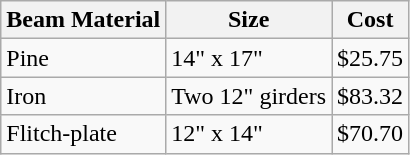<table class="wikitable">
<tr>
<th>Beam Material</th>
<th>Size</th>
<th>Cost</th>
</tr>
<tr>
<td>Pine</td>
<td>14" x 17"</td>
<td>$25.75</td>
</tr>
<tr>
<td>Iron</td>
<td>Two 12" girders</td>
<td>$83.32</td>
</tr>
<tr>
<td>Flitch-plate</td>
<td>12" x 14"</td>
<td>$70.70</td>
</tr>
</table>
